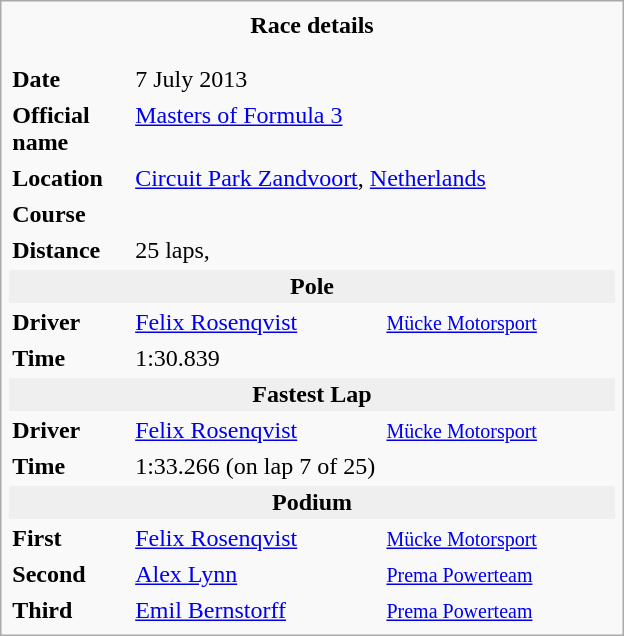<table class="infobox" align="right" cellpadding="2" style="float:right; width: 26em; ">
<tr>
<th colspan="3" align=center>Race details</th>
</tr>
<tr>
<td colspan="3" style="text-align:center;"></td>
</tr>
<tr>
<td colspan="3" style="text-align:center;"></td>
</tr>
<tr>
<td style="width: 20%;"><strong>Date</strong></td>
<td>7 July 2013</td>
</tr>
<tr>
<td><strong>Official name</strong></td>
<td colspan=2><a href='#'>Masters of Formula 3</a></td>
</tr>
<tr>
<td><strong>Location</strong></td>
<td colspan=2><a href='#'>Circuit Park Zandvoort</a>, <a href='#'>Netherlands</a></td>
</tr>
<tr>
<td><strong>Course</strong></td>
<td colspan=2></td>
</tr>
<tr>
<td><strong>Distance</strong></td>
<td colspan=2>25 laps, </td>
</tr>
<tr>
<th colspan="3" style="background:#efefef;" align=center>Pole</th>
</tr>
<tr>
<td><strong>Driver</strong></td>
<td> <a href='#'>Felix Rosenqvist</a></td>
<td><small><a href='#'>Mücke Motorsport</a></small></td>
</tr>
<tr>
<td><strong>Time</strong></td>
<td colspan=2>1:30.839</td>
</tr>
<tr>
<th colspan="3" style="background:#efefef;" align=center>Fastest Lap</th>
</tr>
<tr>
<td><strong>Driver</strong></td>
<td> <a href='#'>Felix Rosenqvist</a></td>
<td><small><a href='#'>Mücke Motorsport</a></small></td>
</tr>
<tr>
<td><strong>Time</strong></td>
<td colspan=2>1:33.266 (on lap 7 of 25)</td>
</tr>
<tr>
<th colspan="3" style="background:#efefef;" align=center>Podium</th>
</tr>
<tr>
<td><strong>First</strong></td>
<td> <a href='#'>Felix Rosenqvist</a></td>
<td><small><a href='#'>Mücke Motorsport</a></small></td>
</tr>
<tr>
<td><strong>Second</strong></td>
<td> <a href='#'>Alex Lynn</a></td>
<td><small><a href='#'>Prema Powerteam</a></small></td>
</tr>
<tr>
<td><strong>Third</strong></td>
<td> <a href='#'>Emil Bernstorff</a></td>
<td><small><a href='#'>Prema Powerteam</a></small></td>
</tr>
</table>
